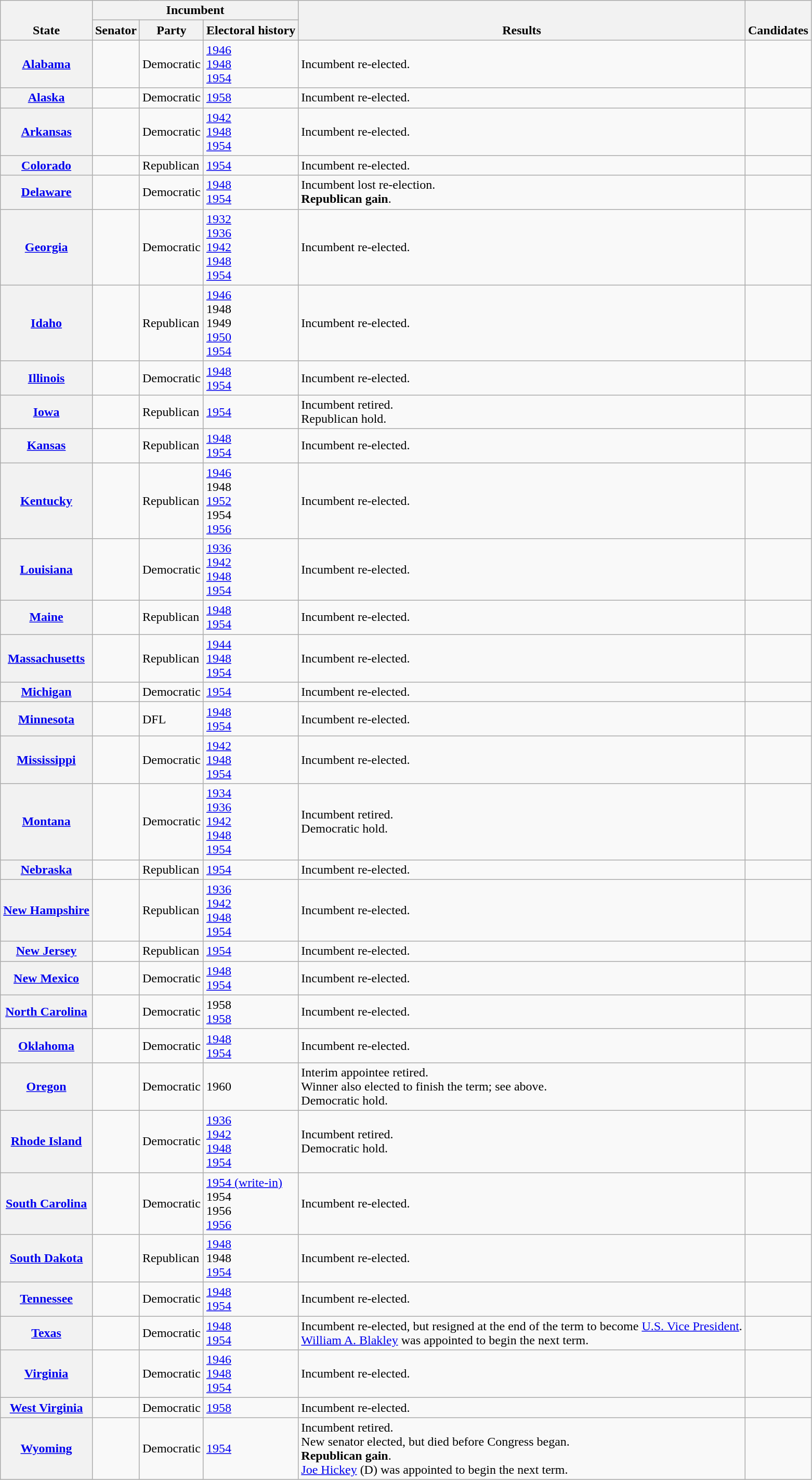<table class="wikitable sortable">
<tr valign=bottom>
<th rowspan=2>State</th>
<th colspan=3>Incumbent</th>
<th rowspan=2>Results</th>
<th rowspan=2>Candidates</th>
</tr>
<tr>
<th>Senator</th>
<th>Party</th>
<th>Electoral history</th>
</tr>
<tr>
<th><a href='#'>Alabama</a></th>
<td></td>
<td>Democratic</td>
<td nowrap><a href='#'>1946 </a><br><a href='#'>1948</a><br><a href='#'>1954</a></td>
<td>Incumbent re-elected.</td>
<td nowrap></td>
</tr>
<tr>
<th><a href='#'>Alaska</a></th>
<td></td>
<td>Democratic</td>
<td nowrap><a href='#'>1958 </a></td>
<td>Incumbent re-elected.</td>
<td nowrap></td>
</tr>
<tr>
<th><a href='#'>Arkansas</a></th>
<td></td>
<td>Democratic</td>
<td nowrap><a href='#'>1942</a><br><a href='#'>1948</a><br><a href='#'>1954</a></td>
<td>Incumbent re-elected.</td>
<td nowrap></td>
</tr>
<tr>
<th><a href='#'>Colorado</a></th>
<td></td>
<td>Republican</td>
<td nowrap><a href='#'>1954</a></td>
<td>Incumbent re-elected.</td>
<td nowrap></td>
</tr>
<tr>
<th><a href='#'>Delaware</a></th>
<td></td>
<td>Democratic</td>
<td nowrap><a href='#'>1948</a><br><a href='#'>1954</a></td>
<td>Incumbent lost re-election.<br><strong>Republican gain</strong>.</td>
<td nowrap></td>
</tr>
<tr>
<th><a href='#'>Georgia</a></th>
<td></td>
<td>Democratic</td>
<td nowrap><a href='#'>1932 </a><br><a href='#'>1936</a><br><a href='#'>1942</a><br><a href='#'>1948</a><br><a href='#'>1954</a></td>
<td>Incumbent re-elected.</td>
<td nowrap></td>
</tr>
<tr>
<th><a href='#'>Idaho</a></th>
<td></td>
<td>Republican</td>
<td nowrap><a href='#'>1946 </a><br>1948 <br>1949 <br><a href='#'>1950 </a><br><a href='#'>1954</a></td>
<td>Incumbent re-elected.</td>
<td nowrap></td>
</tr>
<tr>
<th><a href='#'>Illinois</a></th>
<td></td>
<td>Democratic</td>
<td nowrap><a href='#'>1948</a><br><a href='#'>1954</a></td>
<td>Incumbent re-elected.</td>
<td nowrap></td>
</tr>
<tr>
<th><a href='#'>Iowa</a></th>
<td></td>
<td>Republican</td>
<td nowrap><a href='#'>1954</a></td>
<td>Incumbent retired.<br>Republican hold.</td>
<td nowrap></td>
</tr>
<tr>
<th><a href='#'>Kansas</a></th>
<td></td>
<td>Republican</td>
<td nowrap><a href='#'>1948</a><br><a href='#'>1954</a></td>
<td>Incumbent re-elected.</td>
<td nowrap></td>
</tr>
<tr>
<th><a href='#'>Kentucky</a></th>
<td></td>
<td>Republican</td>
<td nowrap><a href='#'>1946 </a><br>1948 <br><a href='#'>1952 </a><br>1954 <br><a href='#'>1956 </a></td>
<td>Incumbent re-elected.</td>
<td nowrap></td>
</tr>
<tr>
<th><a href='#'>Louisiana</a></th>
<td></td>
<td>Democratic</td>
<td nowrap><a href='#'>1936</a><br><a href='#'>1942</a><br><a href='#'>1948</a><br><a href='#'>1954</a></td>
<td>Incumbent re-elected.</td>
<td nowrap></td>
</tr>
<tr>
<th><a href='#'>Maine</a></th>
<td></td>
<td>Republican</td>
<td nowrap><a href='#'>1948</a><br><a href='#'>1954</a></td>
<td>Incumbent re-elected.</td>
<td nowrap></td>
</tr>
<tr>
<th><a href='#'>Massachusetts</a></th>
<td></td>
<td>Republican</td>
<td nowrap><a href='#'>1944 </a><br><a href='#'>1948</a><br><a href='#'>1954</a></td>
<td>Incumbent re-elected.</td>
<td nowrap></td>
</tr>
<tr>
<th><a href='#'>Michigan</a></th>
<td></td>
<td>Democratic</td>
<td nowrap><a href='#'>1954</a></td>
<td>Incumbent re-elected.</td>
<td nowrap></td>
</tr>
<tr>
<th><a href='#'>Minnesota</a></th>
<td></td>
<td>DFL</td>
<td nowrap><a href='#'>1948</a><br><a href='#'>1954</a></td>
<td>Incumbent re-elected.</td>
<td nowrap></td>
</tr>
<tr>
<th><a href='#'>Mississippi</a></th>
<td></td>
<td>Democratic</td>
<td nowrap><a href='#'>1942</a><br><a href='#'>1948</a><br><a href='#'>1954</a></td>
<td>Incumbent re-elected.</td>
<td nowrap></td>
</tr>
<tr>
<th><a href='#'>Montana</a></th>
<td></td>
<td>Democratic</td>
<td nowrap><a href='#'>1934 </a><br><a href='#'>1936</a><br><a href='#'>1942</a><br><a href='#'>1948</a><br><a href='#'>1954</a></td>
<td>Incumbent retired.<br>Democratic hold.</td>
<td nowrap></td>
</tr>
<tr>
<th><a href='#'>Nebraska</a></th>
<td></td>
<td>Republican</td>
<td nowrap><a href='#'>1954</a></td>
<td>Incumbent re-elected.</td>
<td nowrap></td>
</tr>
<tr>
<th><a href='#'>New Hampshire</a></th>
<td></td>
<td>Republican</td>
<td nowrap><a href='#'>1936</a><br><a href='#'>1942</a><br><a href='#'>1948</a><br><a href='#'>1954</a></td>
<td>Incumbent re-elected.</td>
<td nowrap></td>
</tr>
<tr>
<th><a href='#'>New Jersey</a></th>
<td></td>
<td>Republican</td>
<td nowrap><a href='#'>1954</a></td>
<td>Incumbent re-elected.</td>
<td nowrap></td>
</tr>
<tr>
<th><a href='#'>New Mexico</a></th>
<td></td>
<td>Democratic</td>
<td nowrap><a href='#'>1948</a><br><a href='#'>1954</a></td>
<td>Incumbent re-elected.</td>
<td nowrap></td>
</tr>
<tr>
<th><a href='#'>North Carolina</a></th>
<td></td>
<td>Democratic</td>
<td nowrap>1958 <br><a href='#'>1958 </a></td>
<td>Incumbent re-elected.</td>
<td nowrap></td>
</tr>
<tr>
<th><a href='#'>Oklahoma</a></th>
<td></td>
<td>Democratic</td>
<td nowrap><a href='#'>1948</a><br><a href='#'>1954</a></td>
<td>Incumbent re-elected.</td>
<td nowrap></td>
</tr>
<tr>
<th><a href='#'>Oregon</a></th>
<td></td>
<td>Democratic</td>
<td nowrap>1960 </td>
<td>Interim appointee retired.<br>Winner also elected to finish the term; see above.<br>Democratic hold.</td>
<td nowrap></td>
</tr>
<tr>
<th><a href='#'>Rhode Island</a></th>
<td></td>
<td>Democratic</td>
<td nowrap><a href='#'>1936</a><br><a href='#'>1942</a><br><a href='#'>1948</a><br><a href='#'>1954</a></td>
<td>Incumbent retired.<br>Democratic hold.</td>
<td nowrap></td>
</tr>
<tr>
<th><a href='#'>South Carolina</a></th>
<td></td>
<td>Democratic</td>
<td nowrap><a href='#'>1954 (write-in)</a><br>1954 <br>1956 <br><a href='#'>1956 </a></td>
<td>Incumbent re-elected.</td>
<td nowrap></td>
</tr>
<tr>
<th><a href='#'>South Dakota</a></th>
<td></td>
<td>Republican</td>
<td nowrap><a href='#'>1948</a><br>1948 <br><a href='#'>1954</a></td>
<td>Incumbent re-elected.</td>
<td nowrap></td>
</tr>
<tr>
<th><a href='#'>Tennessee</a></th>
<td></td>
<td>Democratic</td>
<td nowrap><a href='#'>1948</a><br><a href='#'>1954</a></td>
<td>Incumbent re-elected.</td>
<td nowrap></td>
</tr>
<tr>
<th><a href='#'>Texas</a></th>
<td></td>
<td>Democratic</td>
<td nowrap><a href='#'>1948</a><br><a href='#'>1954</a></td>
<td>Incumbent re-elected, but resigned at the end of the term to become <a href='#'>U.S. Vice President</a>.<br><a href='#'>William A. Blakley</a> was appointed to begin the next term.</td>
<td nowrap></td>
</tr>
<tr>
<th><a href='#'>Virginia</a></th>
<td></td>
<td>Democratic</td>
<td nowrap><a href='#'>1946 </a><br><a href='#'>1948</a><br><a href='#'>1954</a></td>
<td>Incumbent re-elected.</td>
<td nowrap></td>
</tr>
<tr>
<th><a href='#'>West Virginia</a></th>
<td></td>
<td>Democratic</td>
<td nowrap><a href='#'>1958 </a></td>
<td>Incumbent re-elected.</td>
<td nowrap></td>
</tr>
<tr>
<th><a href='#'>Wyoming</a></th>
<td></td>
<td>Democratic</td>
<td nowrap><a href='#'>1954</a></td>
<td>Incumbent retired.<br>New senator elected, but died before Congress began.<br><strong>Republican gain</strong>.<br><a href='#'>Joe Hickey</a> (D) was appointed to begin the next term.</td>
<td nowrap></td>
</tr>
</table>
